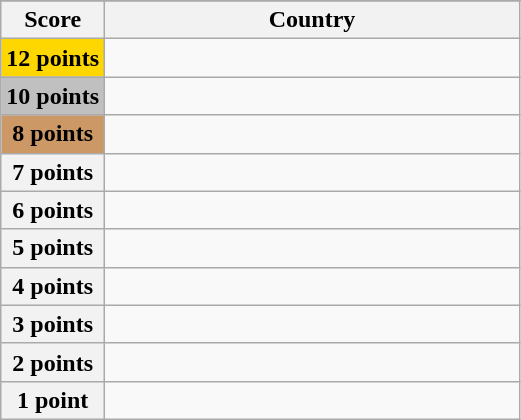<table class="wikitable">
<tr>
</tr>
<tr>
<th scope="col" width="20%">Score</th>
<th scope="col">Country</th>
</tr>
<tr>
<th scope="row" style="background:gold">12 points</th>
<td></td>
</tr>
<tr>
<th scope="row" style="background:silver">10 points</th>
<td></td>
</tr>
<tr>
<th scope="row" style="background:#CC9966">8 points</th>
<td></td>
</tr>
<tr>
<th scope="row">7 points</th>
<td></td>
</tr>
<tr>
<th scope="row">6 points</th>
<td></td>
</tr>
<tr>
<th scope="row">5 points</th>
<td></td>
</tr>
<tr>
<th scope="row">4 points</th>
<td></td>
</tr>
<tr>
<th scope="row">3 points</th>
<td></td>
</tr>
<tr>
<th scope="row">2 points</th>
<td></td>
</tr>
<tr>
<th scope="row">1 point</th>
<td></td>
</tr>
</table>
